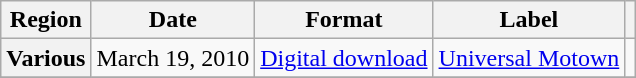<table class="wikitable plainrowheaders">
<tr>
<th scope="col">Region</th>
<th scope="col">Date</th>
<th scope="col">Format</th>
<th scope="col">Label</th>
<th scope="col"></th>
</tr>
<tr>
<th scope="row">Various</th>
<td>March 19, 2010</td>
<td><a href='#'>Digital download</a></td>
<td><a href='#'>Universal Motown</a></td>
<td align="center"></td>
</tr>
<tr>
</tr>
</table>
